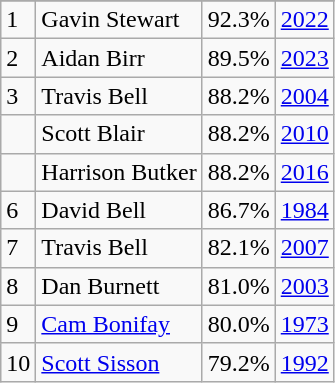<table class="wikitable">
<tr>
</tr>
<tr>
<td>1</td>
<td>Gavin Stewart</td>
<td><abbr>92.3%</abbr></td>
<td><a href='#'>2022</a></td>
</tr>
<tr>
<td>2</td>
<td>Aidan Birr</td>
<td><abbr>89.5%</abbr></td>
<td><a href='#'>2023</a></td>
</tr>
<tr>
<td>3</td>
<td>Travis Bell</td>
<td><abbr>88.2%</abbr></td>
<td><a href='#'>2004</a></td>
</tr>
<tr>
<td></td>
<td>Scott Blair</td>
<td><abbr>88.2%</abbr></td>
<td><a href='#'>2010</a></td>
</tr>
<tr>
<td></td>
<td>Harrison Butker</td>
<td><abbr>88.2%</abbr></td>
<td><a href='#'>2016</a></td>
</tr>
<tr>
<td>6</td>
<td>David Bell</td>
<td><abbr>86.7%</abbr></td>
<td><a href='#'>1984</a></td>
</tr>
<tr>
<td>7</td>
<td>Travis Bell</td>
<td><abbr>82.1%</abbr></td>
<td><a href='#'>2007</a></td>
</tr>
<tr>
<td>8</td>
<td>Dan Burnett</td>
<td><abbr>81.0%</abbr></td>
<td><a href='#'>2003</a></td>
</tr>
<tr>
<td>9</td>
<td><a href='#'>Cam Bonifay</a></td>
<td><abbr>80.0%</abbr></td>
<td><a href='#'>1973</a></td>
</tr>
<tr>
<td>10</td>
<td><a href='#'>Scott Sisson</a></td>
<td><abbr>79.2%</abbr></td>
<td><a href='#'>1992</a></td>
</tr>
</table>
